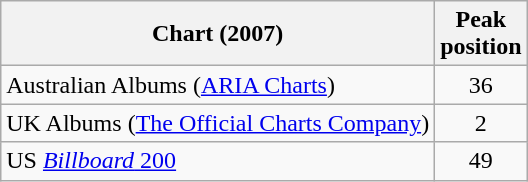<table class="wikitable sortable" style="text-align:center;">
<tr>
<th scope="col">Chart (2007)</th>
<th scope="col">Peak<br>position</th>
</tr>
<tr>
<td style="text-align:left;">Australian Albums (<a href='#'>ARIA Charts</a>)</td>
<td>36</td>
</tr>
<tr>
<td style="text-align:left;">UK Albums (<a href='#'>The Official Charts Company</a>)</td>
<td>2</td>
</tr>
<tr>
<td style="text-align:left;">US <a href='#'><em>Billboard</em> 200</a></td>
<td>49</td>
</tr>
</table>
